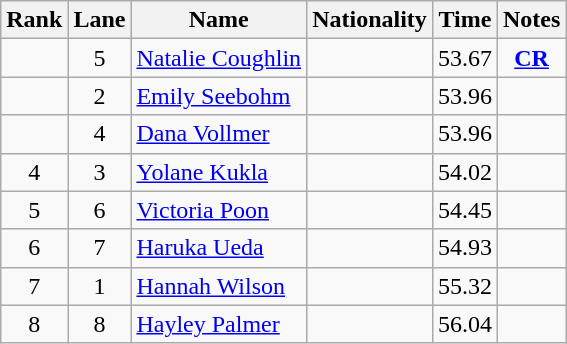<table class="wikitable sortable" style="text-align:center">
<tr>
<th>Rank</th>
<th>Lane</th>
<th>Name</th>
<th>Nationality</th>
<th>Time</th>
<th>Notes</th>
</tr>
<tr>
<td></td>
<td>5</td>
<td align=left><a href='#'>Natalie Coughlin</a></td>
<td align=left></td>
<td>53.67</td>
<td><strong><a href='#'>CR</a></strong></td>
</tr>
<tr>
<td></td>
<td>2</td>
<td align=left><a href='#'>Emily Seebohm</a></td>
<td align=left></td>
<td>53.96</td>
<td></td>
</tr>
<tr>
<td></td>
<td>4</td>
<td align=left><a href='#'>Dana Vollmer</a></td>
<td align=left></td>
<td>53.96</td>
<td></td>
</tr>
<tr>
<td>4</td>
<td>3</td>
<td align=left><a href='#'>Yolane Kukla</a></td>
<td align=left></td>
<td>54.02</td>
<td></td>
</tr>
<tr>
<td>5</td>
<td>6</td>
<td align=left><a href='#'>Victoria Poon</a></td>
<td align=left></td>
<td>54.45</td>
<td></td>
</tr>
<tr>
<td>6</td>
<td>7</td>
<td align=left><a href='#'>Haruka Ueda</a></td>
<td align=left></td>
<td>54.93</td>
<td></td>
</tr>
<tr>
<td>7</td>
<td>1</td>
<td align=left><a href='#'>Hannah Wilson</a></td>
<td align=left></td>
<td>55.32</td>
<td></td>
</tr>
<tr>
<td>8</td>
<td>8</td>
<td align=left><a href='#'>Hayley Palmer</a></td>
<td align=left></td>
<td>56.04</td>
<td></td>
</tr>
</table>
